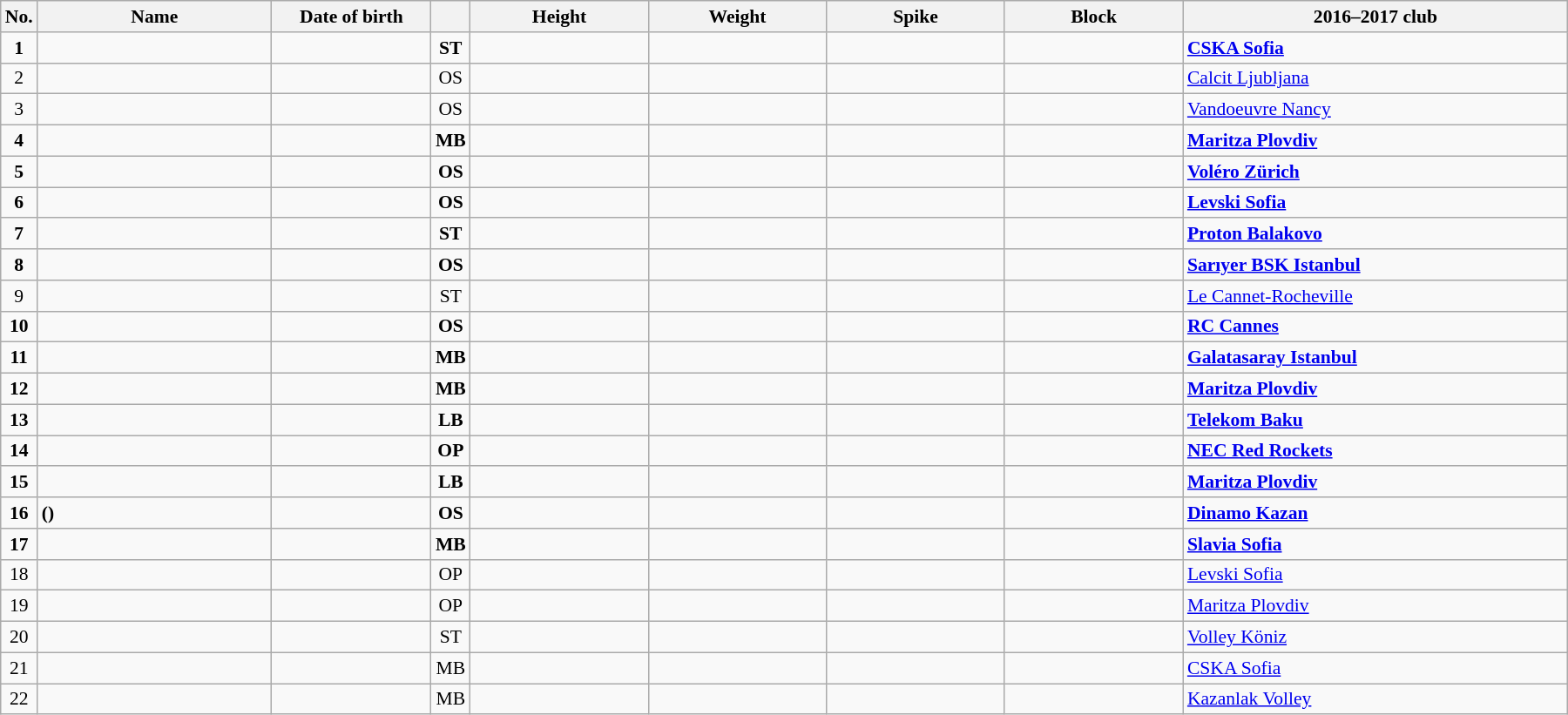<table class="wikitable sortable" style="font-size:90%; text-align:center;">
<tr>
<th>No.</th>
<th style="width:12em">Name</th>
<th style="width:8em">Date of birth</th>
<th></th>
<th style="width:9em">Height</th>
<th style="width:9em">Weight</th>
<th style="width:9em">Spike</th>
<th style="width:9em">Block</th>
<th style="width:20em">2016–2017 club</th>
</tr>
<tr style="font-weight:bold;">
<td>1</td>
<td align=left></td>
<td align=right></td>
<td>ST</td>
<td></td>
<td></td>
<td></td>
<td></td>
<td align=left> <a href='#'>CSKA Sofia</a></td>
</tr>
<tr>
<td>2</td>
<td align=left></td>
<td align=right></td>
<td>OS</td>
<td></td>
<td></td>
<td></td>
<td></td>
<td align=left> <a href='#'>Calcit Ljubljana</a></td>
</tr>
<tr>
<td>3</td>
<td align=left></td>
<td align=right></td>
<td>OS</td>
<td></td>
<td></td>
<td></td>
<td></td>
<td align=left> <a href='#'>Vandoeuvre Nancy</a></td>
</tr>
<tr style="font-weight:bold;">
<td>4</td>
<td align=left></td>
<td align=right></td>
<td>MB</td>
<td></td>
<td></td>
<td></td>
<td></td>
<td align=left> <a href='#'>Maritza Plovdiv</a></td>
</tr>
<tr style="font-weight:bold;">
<td>5</td>
<td align=left></td>
<td align=right></td>
<td>OS</td>
<td></td>
<td></td>
<td></td>
<td></td>
<td align=left> <a href='#'>Voléro Zürich</a></td>
</tr>
<tr style="font-weight:bold;">
<td>6</td>
<td align=left></td>
<td align=right></td>
<td>OS</td>
<td></td>
<td></td>
<td></td>
<td></td>
<td align=left> <a href='#'>Levski Sofia</a></td>
</tr>
<tr style="font-weight:bold;">
<td>7</td>
<td align=left></td>
<td align=right></td>
<td>ST</td>
<td></td>
<td></td>
<td></td>
<td></td>
<td align=left> <a href='#'>Proton Balakovo</a></td>
</tr>
<tr style="font-weight:bold;">
<td>8</td>
<td align=left></td>
<td align=right></td>
<td>OS</td>
<td></td>
<td></td>
<td></td>
<td></td>
<td align=left> <a href='#'>Sarıyer BSK Istanbul</a></td>
</tr>
<tr>
<td>9</td>
<td align=left></td>
<td align=right></td>
<td>ST</td>
<td></td>
<td></td>
<td></td>
<td></td>
<td align=left> <a href='#'>Le Cannet-Rocheville</a></td>
</tr>
<tr style="font-weight:bold;">
<td>10</td>
<td align=left></td>
<td align=right></td>
<td>OS</td>
<td></td>
<td></td>
<td></td>
<td></td>
<td align=left> <a href='#'>RC Cannes</a></td>
</tr>
<tr style="font-weight:bold;">
<td>11</td>
<td align=left></td>
<td align=right></td>
<td>MB</td>
<td></td>
<td></td>
<td></td>
<td></td>
<td align=left> <a href='#'>Galatasaray Istanbul</a></td>
</tr>
<tr style="font-weight:bold;">
<td>12</td>
<td align=left></td>
<td align=right></td>
<td>MB</td>
<td></td>
<td></td>
<td></td>
<td></td>
<td align=left> <a href='#'>Maritza Plovdiv</a></td>
</tr>
<tr style="font-weight:bold;">
<td>13</td>
<td align=left></td>
<td align=right></td>
<td>LB</td>
<td></td>
<td></td>
<td></td>
<td></td>
<td align=left> <a href='#'>Telekom Baku</a></td>
</tr>
<tr style="font-weight:bold;">
<td>14</td>
<td align=left></td>
<td align=right></td>
<td>OP</td>
<td></td>
<td></td>
<td></td>
<td></td>
<td align=left> <a href='#'>NEC Red Rockets</a></td>
</tr>
<tr style="font-weight:bold;">
<td>15</td>
<td align=left></td>
<td align=right></td>
<td>LB</td>
<td></td>
<td></td>
<td></td>
<td></td>
<td align=left> <a href='#'>Maritza Plovdiv</a></td>
</tr>
<tr style="font-weight:bold;">
<td>16</td>
<td align=left> ()</td>
<td align=right></td>
<td>OS</td>
<td></td>
<td></td>
<td></td>
<td></td>
<td align=left> <a href='#'>Dinamo Kazan</a></td>
</tr>
<tr style="font-weight:bold;">
<td>17</td>
<td align=left></td>
<td align=right></td>
<td>MB</td>
<td></td>
<td></td>
<td></td>
<td></td>
<td align=left> <a href='#'>Slavia Sofia</a></td>
</tr>
<tr>
<td>18</td>
<td align=left></td>
<td align=right></td>
<td>OP</td>
<td></td>
<td></td>
<td></td>
<td></td>
<td align=left> <a href='#'>Levski Sofia</a></td>
</tr>
<tr>
<td>19</td>
<td align=left></td>
<td align=right></td>
<td>OP</td>
<td></td>
<td></td>
<td></td>
<td></td>
<td align=left> <a href='#'>Maritza Plovdiv</a></td>
</tr>
<tr>
<td>20</td>
<td align=left></td>
<td align=right></td>
<td>ST</td>
<td></td>
<td></td>
<td></td>
<td></td>
<td align=left> <a href='#'>Volley Köniz</a></td>
</tr>
<tr>
<td>21</td>
<td align=left></td>
<td align=right></td>
<td>MB</td>
<td></td>
<td></td>
<td></td>
<td></td>
<td align=left> <a href='#'>CSKA Sofia</a></td>
</tr>
<tr>
<td>22</td>
<td align=left></td>
<td align=right></td>
<td>MB</td>
<td></td>
<td></td>
<td></td>
<td></td>
<td align=left> <a href='#'>Kazanlak Volley</a></td>
</tr>
</table>
